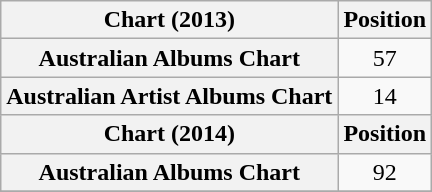<table class="wikitable sortable plainrowheaders" style="text-align:center">
<tr>
<th scope="col">Chart (2013)</th>
<th scope="col">Position</th>
</tr>
<tr>
<th scope="row">Australian Albums Chart</th>
<td>57</td>
</tr>
<tr>
<th scope="row">Australian Artist Albums Chart</th>
<td>14</td>
</tr>
<tr>
<th scope="col">Chart (2014)</th>
<th scope="col">Position</th>
</tr>
<tr>
<th scope="row">Australian Albums Chart</th>
<td>92</td>
</tr>
<tr>
</tr>
</table>
